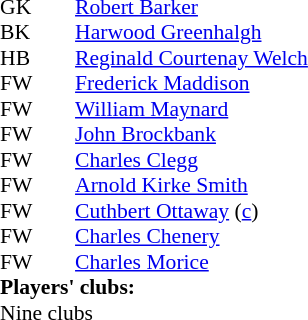<table cellspacing="0" cellpadding="0" style="font-size:90%; margin:auto;">
<tr>
<th width="25"></th>
<th width="25"></th>
</tr>
<tr>
<td>GK</td>
<td></td>
<td><a href='#'>Robert Barker</a></td>
</tr>
<tr>
<td>BK</td>
<td></td>
<td><a href='#'>Harwood Greenhalgh</a></td>
</tr>
<tr>
<td>HB</td>
<td></td>
<td><a href='#'>Reginald Courtenay Welch</a></td>
</tr>
<tr>
<td>FW</td>
<td></td>
<td><a href='#'>Frederick Maddison</a></td>
</tr>
<tr>
<td>FW</td>
<td></td>
<td><a href='#'>William Maynard</a></td>
</tr>
<tr>
<td>FW</td>
<td></td>
<td><a href='#'>John Brockbank</a></td>
</tr>
<tr>
<td>FW</td>
<td></td>
<td><a href='#'>Charles Clegg</a></td>
</tr>
<tr>
<td>FW</td>
<td></td>
<td><a href='#'>Arnold Kirke Smith</a></td>
</tr>
<tr>
<td>FW</td>
<td></td>
<td><a href='#'>Cuthbert Ottaway</a> (<a href='#'>c</a>)</td>
</tr>
<tr>
<td>FW</td>
<td></td>
<td><a href='#'>Charles Chenery</a></td>
</tr>
<tr>
<td>FW</td>
<td></td>
<td><a href='#'>Charles Morice</a></td>
</tr>
<tr>
<td colspan=4><strong>Players' clubs:</strong></td>
</tr>
<tr>
<td colspan="4">Nine clubs</td>
</tr>
</table>
